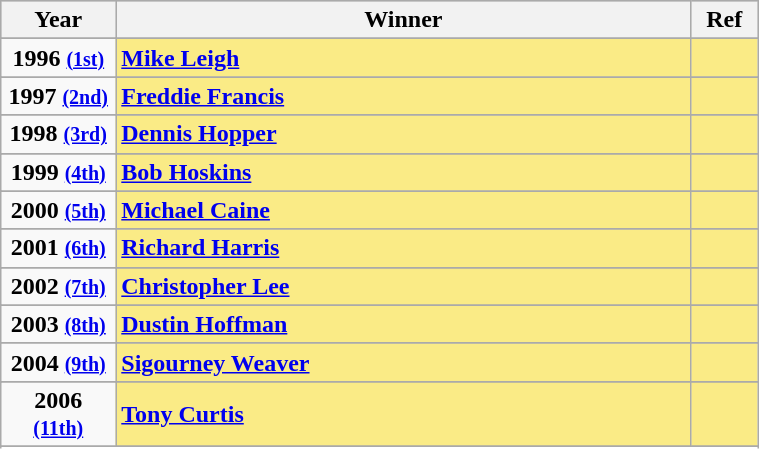<table class="wikitable" width="40%">
<tr bgcolor="#bebebe">
<th width="10%">Year</th>
<th width="50%">Winner</th>
<th width="5%">Ref</th>
</tr>
<tr>
</tr>
<tr>
<td rowspan="2" style="text-align:center"><strong>1996 <small><a href='#'>(1st)</a></small></strong></td>
</tr>
<tr style="background:#FAEB86">
<td><strong><a href='#'>Mike Leigh</a></strong></td>
<td style="text-align:center"></td>
</tr>
<tr>
</tr>
<tr>
<td rowspan="2" style="text-align:center"><strong>1997 <small><a href='#'>(2nd)</a></small></strong></td>
</tr>
<tr style="background:#FAEB86">
<td><strong><a href='#'>Freddie Francis</a></strong></td>
<td style="text-align:center"></td>
</tr>
<tr>
</tr>
<tr>
<td rowspan="2" style="text-align:center"><strong>1998 <small><a href='#'>(3rd)</a></small></strong></td>
</tr>
<tr style="background:#FAEB86">
<td><strong><a href='#'>Dennis Hopper</a></strong></td>
<td style="text-align:center"></td>
</tr>
<tr>
</tr>
<tr>
<td rowspan="2" style="text-align:center"><strong>1999 <small><a href='#'>(4th)</a></small></strong></td>
</tr>
<tr style="background:#FAEB86">
<td><strong><a href='#'>Bob Hoskins</a></strong></td>
<td style="text-align:center"></td>
</tr>
<tr>
</tr>
<tr>
<td rowspan="2" style="text-align:center"><strong>2000 <small><a href='#'>(5th)</a></small></strong></td>
</tr>
<tr style="background:#FAEB86">
<td><strong><a href='#'>Michael Caine</a></strong></td>
<td style="text-align:center"></td>
</tr>
<tr>
</tr>
<tr>
<td rowspan="2" style="text-align:center"><strong>2001 <small><a href='#'>(6th)</a></small></strong></td>
</tr>
<tr style="background:#FAEB86">
<td><strong><a href='#'>Richard Harris</a></strong></td>
<td style="text-align:center"></td>
</tr>
<tr>
</tr>
<tr>
<td rowspan="2" style="text-align:center"><strong>2002 <small><a href='#'>(7th)</a></small></strong></td>
</tr>
<tr style="background:#FAEB86">
<td><strong><a href='#'>Christopher Lee</a></strong></td>
<td style="text-align:center"></td>
</tr>
<tr>
</tr>
<tr>
<td rowspan="2" style="text-align:center"><strong>2003 <small><a href='#'>(8th)</a></small></strong></td>
</tr>
<tr style="background:#FAEB86">
<td><strong><a href='#'>Dustin Hoffman</a></strong></td>
<td style="text-align:center"></td>
</tr>
<tr>
</tr>
<tr>
<td rowspan="2" style="text-align:center"><strong>2004 <small><a href='#'>(9th)</a></small></strong></td>
</tr>
<tr style="background:#FAEB86">
<td><strong><a href='#'>Sigourney Weaver</a></strong></td>
<td style="text-align:center"></td>
</tr>
<tr>
</tr>
<tr>
<td rowspan="2" style="text-align:center"><strong>2006 <small><a href='#'>(11th)</a></small></strong></td>
</tr>
<tr style="background:#FAEB86">
<td><strong><a href='#'>Tony Curtis</a></strong></td>
<td style="text-align:center"></td>
</tr>
<tr>
</tr>
<tr>
</tr>
</table>
